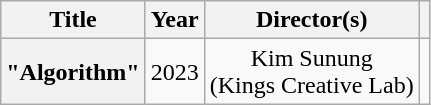<table class="wikitable plainrowheaders" style="text-align:center">
<tr>
<th scope="col">Title</th>
<th scope="col">Year</th>
<th scope="col">Director(s)</th>
<th scope="col"></th>
</tr>
<tr>
<th scope="row">"Algorithm"</th>
<td>2023</td>
<td>Kim Sunung<br>(Kings Creative Lab)</td>
<td></td>
</tr>
</table>
